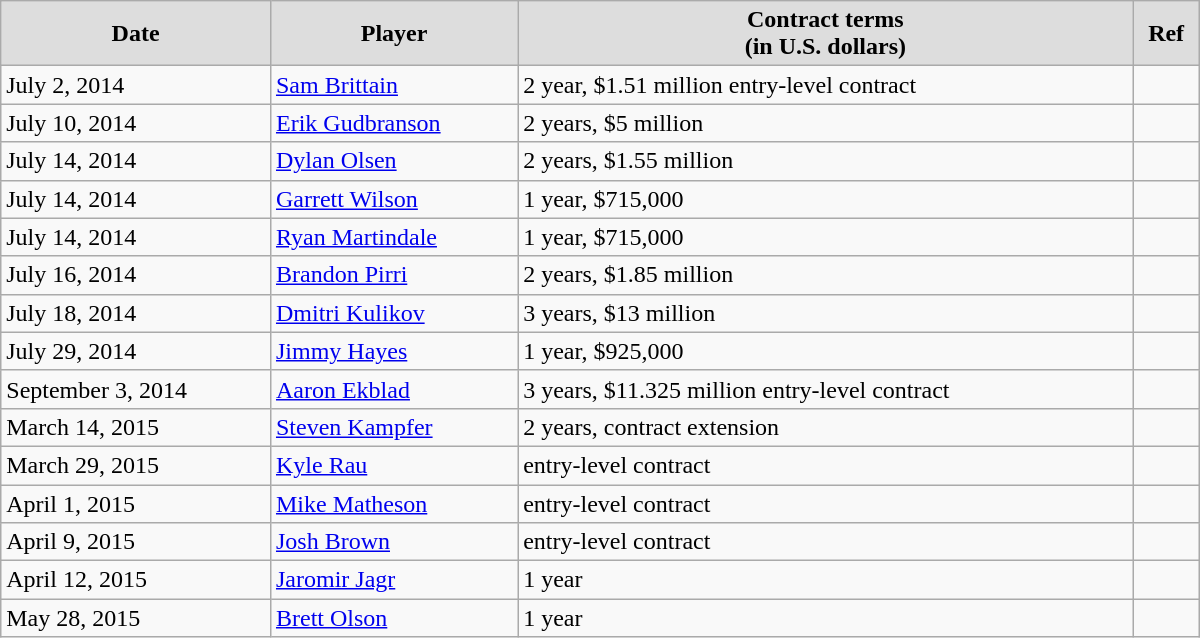<table class="wikitable" style="border-collapse: collapse; width: 50em; padding: 3;">
<tr align="center" bgcolor="#dddddd">
<td><strong>Date</strong></td>
<td><strong>Player</strong></td>
<td><strong>Contract terms</strong><br><strong>(in U.S. dollars)</strong></td>
<td><strong>Ref</strong></td>
</tr>
<tr>
<td>July 2, 2014</td>
<td><a href='#'>Sam Brittain</a></td>
<td>2 year, $1.51 million entry-level contract</td>
<td></td>
</tr>
<tr>
<td>July 10, 2014</td>
<td><a href='#'>Erik Gudbranson</a></td>
<td>2 years, $5 million</td>
<td></td>
</tr>
<tr>
<td>July 14, 2014</td>
<td><a href='#'>Dylan Olsen</a></td>
<td>2 years, $1.55 million</td>
<td></td>
</tr>
<tr>
<td>July 14, 2014</td>
<td><a href='#'>Garrett Wilson</a></td>
<td>1 year, $715,000</td>
<td></td>
</tr>
<tr>
<td>July 14, 2014</td>
<td><a href='#'>Ryan Martindale</a></td>
<td>1 year, $715,000</td>
<td></td>
</tr>
<tr>
<td>July 16, 2014</td>
<td><a href='#'>Brandon Pirri</a></td>
<td>2 years, $1.85 million</td>
<td></td>
</tr>
<tr>
<td>July 18, 2014</td>
<td><a href='#'>Dmitri Kulikov</a></td>
<td>3 years, $13 million</td>
<td></td>
</tr>
<tr>
<td>July 29, 2014</td>
<td><a href='#'>Jimmy Hayes</a></td>
<td>1 year, $925,000</td>
<td></td>
</tr>
<tr>
<td>September 3, 2014</td>
<td><a href='#'>Aaron Ekblad</a></td>
<td>3 years, $11.325 million entry-level contract</td>
<td></td>
</tr>
<tr>
<td>March 14, 2015</td>
<td><a href='#'>Steven Kampfer</a></td>
<td>2 years, contract extension</td>
<td></td>
</tr>
<tr>
<td>March 29, 2015</td>
<td><a href='#'>Kyle Rau</a></td>
<td>entry-level contract</td>
<td></td>
</tr>
<tr>
<td>April 1, 2015</td>
<td><a href='#'>Mike Matheson</a></td>
<td>entry-level contract</td>
<td></td>
</tr>
<tr>
<td>April 9, 2015</td>
<td><a href='#'>Josh Brown</a></td>
<td>entry-level contract</td>
<td></td>
</tr>
<tr>
<td>April 12, 2015</td>
<td><a href='#'>Jaromir Jagr</a></td>
<td>1 year</td>
<td></td>
</tr>
<tr>
<td>May 28, 2015</td>
<td><a href='#'>Brett Olson</a></td>
<td>1 year</td>
<td></td>
</tr>
</table>
